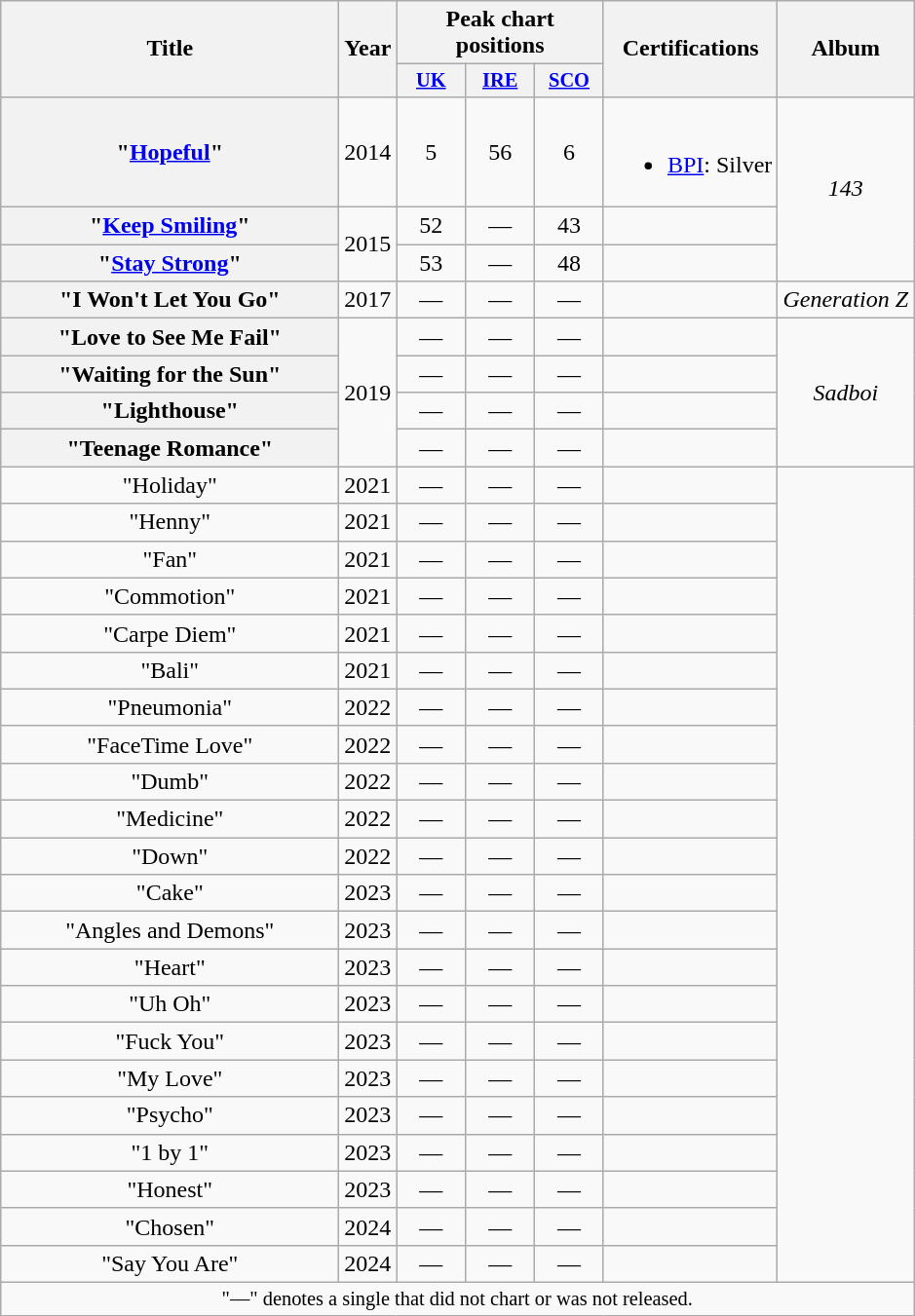<table class="wikitable plainrowheaders" style="text-align:center;">
<tr>
<th scope="col" rowspan="2" style="width:14em;">Title</th>
<th scope="col" rowspan="2" style="width:1em;">Year</th>
<th scope="col" colspan="3">Peak chart positions</th>
<th scope="col" rowspan="2">Certifications</th>
<th scope="col" rowspan="2">Album</th>
</tr>
<tr>
<th scope="col" style="width:3em;font-size:85%;"><a href='#'>UK</a><br></th>
<th scope="col" style="width:3em;font-size:85%;"><a href='#'>IRE</a><br></th>
<th scope="col" style="width:3em;font-size:85%;"><a href='#'>SCO</a><br></th>
</tr>
<tr>
<th scope="row">"<a href='#'>Hopeful</a>"</th>
<td>2014</td>
<td>5</td>
<td>56</td>
<td>6</td>
<td><br><ul><li><a href='#'>BPI</a>: Silver</li></ul></td>
<td rowspan="3"><em>143</em></td>
</tr>
<tr>
<th scope="row">"<a href='#'>Keep Smiling</a>"</th>
<td rowspan="2">2015</td>
<td>52</td>
<td>—</td>
<td>43</td>
<td></td>
</tr>
<tr>
<th scope="row">"<a href='#'>Stay Strong</a>"</th>
<td>53</td>
<td>—</td>
<td>48</td>
<td></td>
</tr>
<tr>
<th scope="row">"I Won't Let You Go"</th>
<td>2017</td>
<td>—</td>
<td>—</td>
<td>—</td>
<td></td>
<td><em>Generation Z</em></td>
</tr>
<tr>
<th scope="row">"Love to See Me Fail"</th>
<td rowspan="4">2019</td>
<td>—</td>
<td>—</td>
<td>—</td>
<td></td>
<td rowspan="4"><em>Sadboi</em></td>
</tr>
<tr>
<th scope="row">"Waiting for the Sun"</th>
<td>—</td>
<td>—</td>
<td>—</td>
<td></td>
</tr>
<tr>
<th scope="row">"Lighthouse"</th>
<td>—</td>
<td>—</td>
<td>—</td>
<td></td>
</tr>
<tr>
<th scope="row">"Teenage Romance"</th>
<td>—</td>
<td>—</td>
<td>—</td>
<td></td>
</tr>
<tr>
<td scope="row">"Holiday"</td>
<td>2021</td>
<td>―</td>
<td>―</td>
<td>―</td>
<td></td>
</tr>
<tr>
<td>"Henny"</td>
<td>2021</td>
<td>―</td>
<td>―</td>
<td>―</td>
<td></td>
</tr>
<tr>
<td>"Fan"</td>
<td>2021</td>
<td>―</td>
<td>―</td>
<td>―</td>
<td></td>
</tr>
<tr>
<td>"Commotion"</td>
<td>2021</td>
<td>―</td>
<td>―</td>
<td>―</td>
<td></td>
</tr>
<tr>
<td>"Carpe Diem"</td>
<td>2021</td>
<td>―</td>
<td>―</td>
<td>―</td>
<td></td>
</tr>
<tr>
<td>"Bali"</td>
<td>2021</td>
<td>―</td>
<td>―</td>
<td>―</td>
<td></td>
</tr>
<tr>
<td scope="row">"Pneumonia"</td>
<td>2022</td>
<td>―</td>
<td>―</td>
<td>―</td>
<td></td>
</tr>
<tr>
<td scope="row">"FaceTime Love"</td>
<td>2022</td>
<td>―</td>
<td>―</td>
<td>―</td>
<td></td>
</tr>
<tr>
<td scope="row">"Dumb"</td>
<td>2022</td>
<td>―</td>
<td>―</td>
<td>―</td>
<td></td>
</tr>
<tr>
<td scope="row">"Medicine"</td>
<td>2022</td>
<td>―</td>
<td>―</td>
<td>―</td>
<td></td>
</tr>
<tr>
<td scope="row">"Down"</td>
<td>2022</td>
<td>―</td>
<td>―</td>
<td>―</td>
<td></td>
</tr>
<tr>
<td>"Cake"</td>
<td>2023</td>
<td>―</td>
<td>―</td>
<td>―</td>
<td></td>
</tr>
<tr>
<td>"Angles and Demons"</td>
<td>2023</td>
<td>―</td>
<td>―</td>
<td>―</td>
<td></td>
</tr>
<tr>
<td>"Heart"</td>
<td>2023</td>
<td>―</td>
<td>―</td>
<td>―</td>
<td></td>
</tr>
<tr>
<td>"Uh Oh"</td>
<td>2023</td>
<td>―</td>
<td>―</td>
<td>―</td>
<td></td>
</tr>
<tr>
<td>"Fuck You"</td>
<td>2023</td>
<td>―</td>
<td>―</td>
<td>―</td>
<td></td>
</tr>
<tr>
<td>"My Love"</td>
<td>2023</td>
<td>―</td>
<td>―</td>
<td>―</td>
<td></td>
</tr>
<tr>
<td>"Psycho"</td>
<td>2023</td>
<td>―</td>
<td>―</td>
<td>―</td>
<td></td>
</tr>
<tr>
<td>"1 by 1"</td>
<td>2023</td>
<td>―</td>
<td>―</td>
<td>―</td>
<td></td>
</tr>
<tr>
<td>"Honest"</td>
<td>2023</td>
<td>―</td>
<td>―</td>
<td>―</td>
<td></td>
</tr>
<tr>
<td>"Chosen"</td>
<td>2024</td>
<td>―</td>
<td>―</td>
<td>―</td>
<td></td>
</tr>
<tr>
<td>"Say You Are"</td>
<td>2024</td>
<td>―</td>
<td>―</td>
<td>―</td>
<td></td>
</tr>
<tr>
<td colspan="20" style="font-size:85%">"—" denotes a single that did not chart or was not released.</td>
</tr>
</table>
